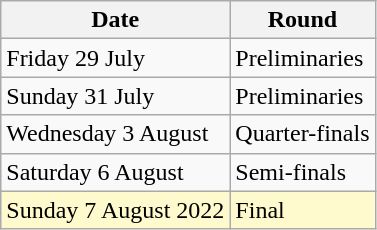<table class="wikitable">
<tr>
<th>Date</th>
<th>Round</th>
</tr>
<tr>
<td>Friday 29 July</td>
<td>Preliminaries</td>
</tr>
<tr>
<td>Sunday 31 July</td>
<td>Preliminaries</td>
</tr>
<tr>
<td>Wednesday 3 August</td>
<td>Quarter-finals</td>
</tr>
<tr>
<td>Saturday 6 August</td>
<td>Semi-finals</td>
</tr>
<tr>
<td style=background:lemonchiffon>Sunday 7 August 2022</td>
<td style=background:lemonchiffon>Final</td>
</tr>
</table>
